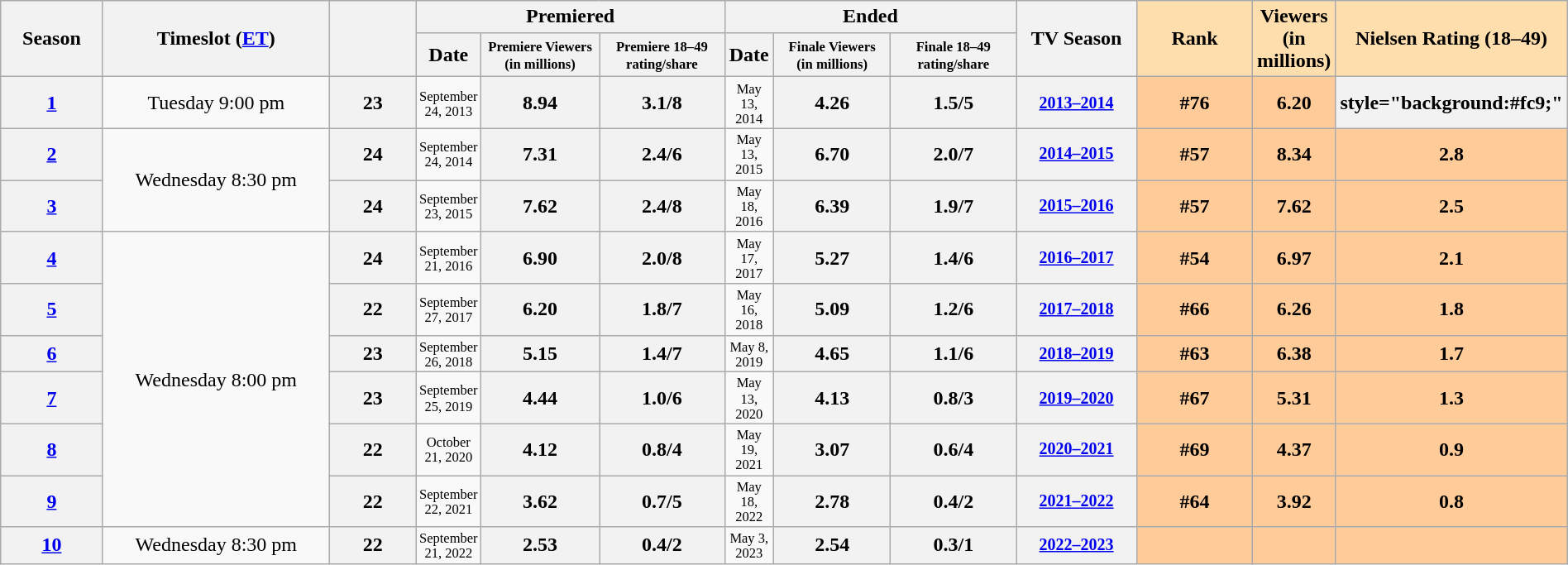<table class="wikitable sortable" style="text-align:center; width:100%;">
<tr>
<th style="width:8%;" rowspan="2">Season</th>
<th style="width:20%;" rowspan="2">Timeslot (<a href='#'>ET</a>)</th>
<th style="width:8%;" rowspan="2"></th>
<th colspan=3>Premiered</th>
<th colspan=3>Ended</th>
<th style="width:10%;" rowspan="2">TV Season</th>
<th style="width:10%; background:#ffdead;" rowspan="2">Rank</th>
<th style="width:10%; background:#ffdead;" rowspan="2">Viewers<br>(in millions)</th>
<th style="width:10%; background:#ffdead;" rowspan="2">Nielsen Rating (18–49)</th>
</tr>
<tr>
<th>Date</th>
<th span style="width:10%; font-size:smaller; line-height:100%;"><small>Premiere Viewers<br>(in millions)</small></th>
<th span style="width:10%; font-size:smaller; line-height:100%;"><small>Premiere 18–49<br>rating/share</small></th>
<th>Date</th>
<th span style="width:10%; font-size:smaller; line-height:100%;"><small>Finale Viewers<br>(in millions)</small></th>
<th span style="width:10%; font-size:smaller; line-height:100%;"><small>Finale 18–49<br>rating/share</small></th>
</tr>
<tr>
<th><a href='#'>1</a></th>
<td>Tuesday 9:00 pm</td>
<th>23</th>
<td style="font-size:11px;line-height:110%">September 24, 2013</td>
<th>8.94</th>
<th>3.1/8</th>
<td style="font-size:11px;line-height:110%">May 13, 2014</td>
<th>4.26</th>
<th>1.5/5</th>
<th style="font-size:smaller"><a href='#'>2013–2014</a></th>
<th style="background:#fc9;">#76</th>
<th style="background:#fc9;">6.20</th>
<th>style="background:#fc9;"</th>
</tr>
<tr>
<th><a href='#'>2</a></th>
<td rowspan="2">Wednesday 8:30 pm</td>
<th>24</th>
<td style="font-size:11px;line-height:110%">September 24, 2014</td>
<th>7.31</th>
<th>2.4/6</th>
<td style="font-size:11px;line-height:110%">May 13, 2015</td>
<th>6.70</th>
<th>2.0/7</th>
<th style="font-size:smaller"><a href='#'>2014–2015</a></th>
<th style="background:#fc9;">#57</th>
<th style="background:#fc9;">8.34</th>
<th style="background:#fc9;">2.8</th>
</tr>
<tr>
<th><a href='#'>3</a></th>
<th>24</th>
<td style="font-size:11px;line-height:110%">September 23, 2015</td>
<th>7.62</th>
<th>2.4/8</th>
<td style="font-size:11px;line-height:110%">May 18, 2016</td>
<th>6.39</th>
<th>1.9/7</th>
<th style="font-size:smaller"><a href='#'>2015–2016</a></th>
<th style="background:#fc9;">#57</th>
<th style="background:#fc9;">7.62</th>
<th style="background:#fc9;">2.5</th>
</tr>
<tr>
<th><a href='#'>4</a></th>
<td rowspan="6">Wednesday 8:00 pm</td>
<th>24</th>
<td style="font-size:11px;line-height:110%">September 21, 2016</td>
<th>6.90</th>
<th>2.0/8</th>
<td style="font-size:11px;line-height:110%">May 17, 2017</td>
<th>5.27</th>
<th>1.4/6</th>
<th style="font-size:smaller"><a href='#'>2016–2017</a></th>
<th style="background:#fc9;">#54</th>
<th style="background:#fc9;">6.97</th>
<th style="background:#fc9;">2.1</th>
</tr>
<tr>
<th><a href='#'>5</a></th>
<th>22</th>
<td style="font-size:11px;line-height:110%">September 27, 2017</td>
<th>6.20</th>
<th>1.8/7</th>
<td style="font-size:11px;line-height:110%">May 16, 2018</td>
<th>5.09</th>
<th>1.2/6</th>
<th style="font-size:smaller"><a href='#'>2017–2018</a></th>
<th style="background:#fc9;">#66</th>
<th style="background:#fc9;">6.26</th>
<th style="background:#fc9;">1.8</th>
</tr>
<tr>
<th><a href='#'>6</a></th>
<th>23</th>
<td style="font-size:11px;line-height:110%">September 26, 2018</td>
<th>5.15</th>
<th>1.4/7</th>
<td style="font-size:11px;line-height:110%">May 8, 2019</td>
<th>4.65</th>
<th>1.1/6</th>
<th style="font-size:smaller"><a href='#'>2018–2019</a></th>
<th style="background:#fc9;">#63</th>
<th style="background:#fc9;">6.38</th>
<th style="background:#fc9;">1.7</th>
</tr>
<tr>
<th><a href='#'>7</a></th>
<th>23</th>
<td style="font-size:11px;line-height:110%">September 25, 2019</td>
<th>4.44</th>
<th>1.0/6</th>
<td style="font-size:11px;line-height:110%">May 13, 2020</td>
<th>4.13</th>
<th>0.8/3</th>
<th style="font-size:smaller"><a href='#'>2019–2020</a></th>
<th style="background:#fc9;">#67</th>
<th style="background:#fc9;">5.31</th>
<th style="background:#fc9;">1.3</th>
</tr>
<tr>
<th><a href='#'>8</a></th>
<th>22</th>
<td style="font-size:11px;line-height:110%">October 21, 2020</td>
<th>4.12</th>
<th>0.8/4</th>
<td style="font-size:11px;line-height:110%">May 19, 2021</td>
<th>3.07</th>
<th>0.6/4</th>
<th style="font-size:smaller"><a href='#'>2020–2021</a></th>
<th style="background:#fc9;">#69</th>
<th style="background:#fc9;">4.37</th>
<th style="background:#fc9;">0.9</th>
</tr>
<tr>
<th><a href='#'>9</a></th>
<th>22</th>
<td style="font-size:11px;line-height:110%">September 22, 2021</td>
<th>3.62</th>
<th>0.7/5</th>
<td style="font-size:11px;line-height:110%">May 18, 2022</td>
<th>2.78</th>
<th>0.4/2</th>
<th style="font-size:smaller"><a href='#'>2021–2022</a></th>
<th style="background:#fc9;">#64</th>
<th style="background:#fc9;">3.92</th>
<th style="background:#fc9;">0.8</th>
</tr>
<tr>
<th><a href='#'>10</a></th>
<td rowspan="1">Wednesday 8:30 pm</td>
<th>22</th>
<td style="font-size:11px;line-height:110%">September 21, 2022</td>
<th>2.53</th>
<th>0.4/2</th>
<td style="font-size:11px;line-height:110%">May 3, 2023</td>
<th>2.54</th>
<th>0.3/1</th>
<th style="font-size:smaller"><a href='#'>2022–2023</a></th>
<th style="background:#fc9;"></th>
<th style="background:#fc9;"></th>
<th style="background:#fc9;"></th>
</tr>
</table>
